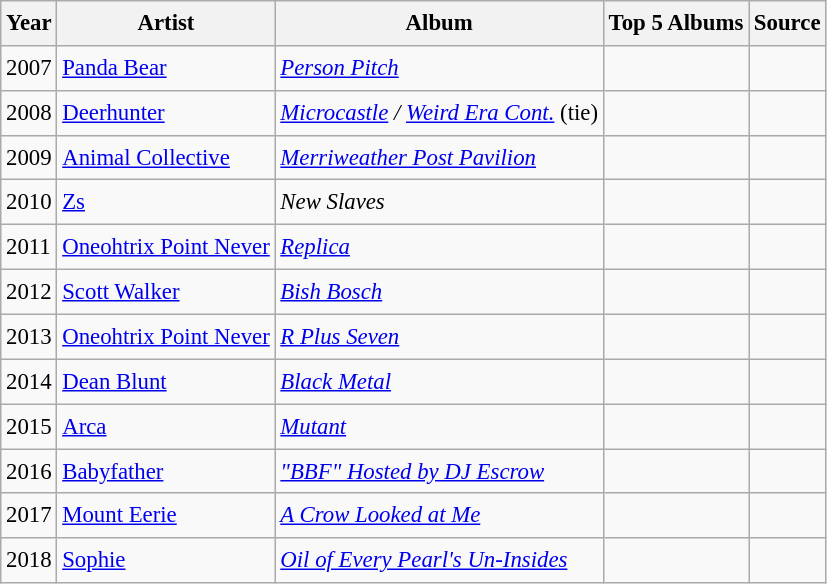<table class="wikitable" style="font-size:0.95em;line-height:1.5em;">
<tr>
<th>Year</th>
<th>Artist</th>
<th>Album</th>
<th>Top 5 Albums</th>
<th>Source</th>
</tr>
<tr>
<td>2007</td>
<td><a href='#'>Panda Bear</a></td>
<td><em><a href='#'>Person Pitch</a></em></td>
<td><small></small></td>
<td></td>
</tr>
<tr>
<td>2008</td>
<td><a href='#'>Deerhunter</a></td>
<td><em><a href='#'>Microcastle</a> / <a href='#'>Weird Era Cont.</a></em> (tie)</td>
<td><small></small></td>
<td></td>
</tr>
<tr>
<td>2009</td>
<td><a href='#'>Animal Collective</a></td>
<td><em><a href='#'>Merriweather Post Pavilion</a></em></td>
<td><small></small></td>
<td></td>
</tr>
<tr>
<td>2010</td>
<td><a href='#'>Zs</a></td>
<td><em>New Slaves</em></td>
<td><small></small></td>
<td></td>
</tr>
<tr>
<td>2011</td>
<td><a href='#'>Oneohtrix Point Never</a></td>
<td><em><a href='#'>Replica</a></em></td>
<td><small></small></td>
<td></td>
</tr>
<tr>
<td>2012</td>
<td><a href='#'>Scott Walker</a></td>
<td><em><a href='#'>Bish Bosch</a></em></td>
<td><small></small></td>
<td></td>
</tr>
<tr>
<td>2013</td>
<td><a href='#'>Oneohtrix Point Never</a></td>
<td><em><a href='#'>R Plus Seven</a></em></td>
<td><small></small></td>
<td></td>
</tr>
<tr>
<td>2014</td>
<td><a href='#'>Dean Blunt</a></td>
<td><em><a href='#'>Black Metal</a></em></td>
<td><small></small></td>
<td></td>
</tr>
<tr>
<td>2015</td>
<td><a href='#'>Arca</a></td>
<td><em><a href='#'>Mutant</a></em></td>
<td><small></small></td>
<td></td>
</tr>
<tr>
<td>2016</td>
<td><a href='#'>Babyfather</a></td>
<td><em><a href='#'>"BBF" Hosted by DJ Escrow</a></em></td>
<td><small></small></td>
<td></td>
</tr>
<tr>
<td>2017</td>
<td><a href='#'>Mount Eerie</a></td>
<td><em><a href='#'>A Crow Looked at Me</a></em></td>
<td><small></small></td>
<td></td>
</tr>
<tr>
<td>2018</td>
<td><a href='#'>Sophie</a></td>
<td><em><a href='#'>Oil of Every Pearl's Un-Insides</a></em></td>
<td><small></small></td>
<td></td>
</tr>
</table>
